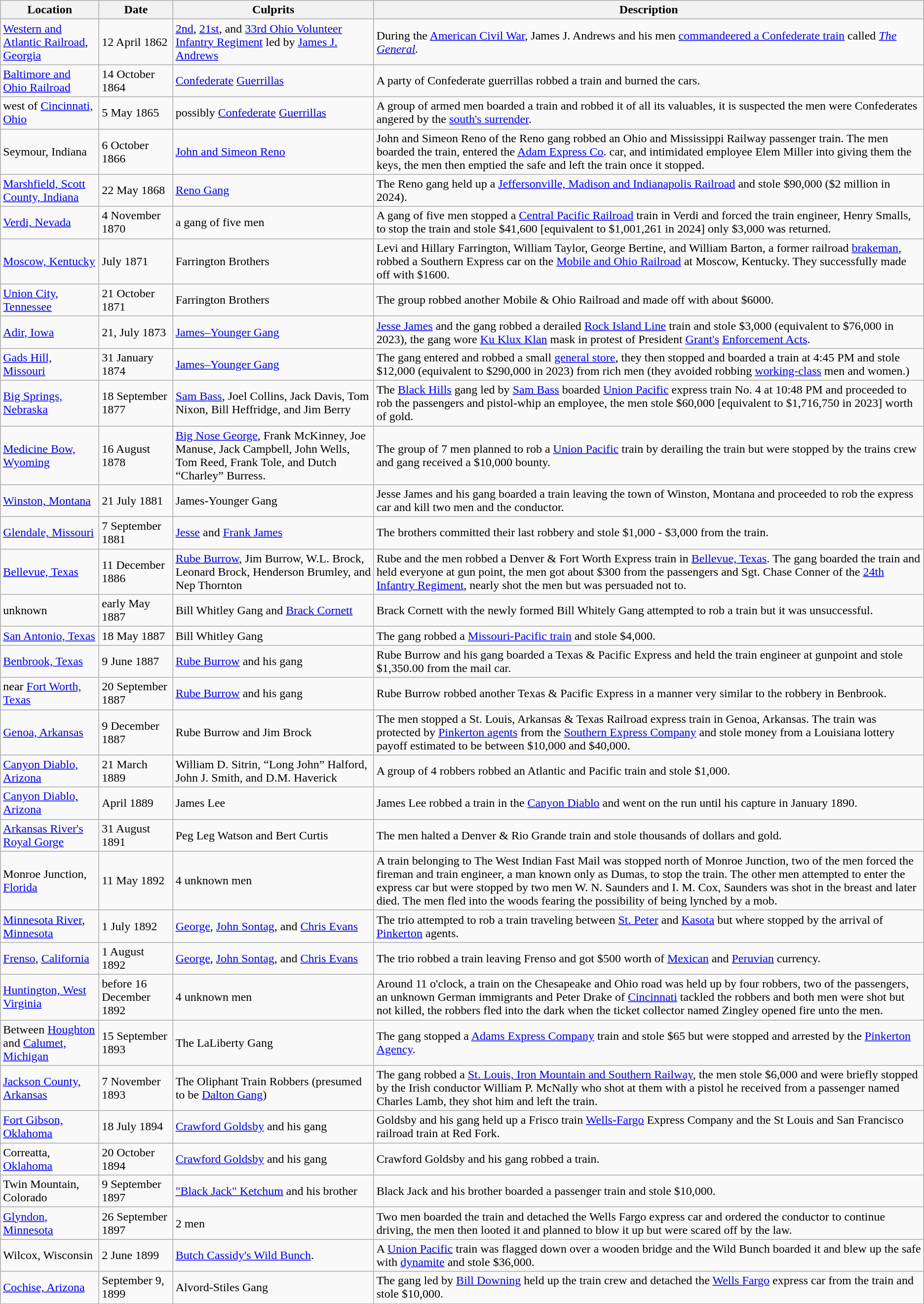<table class="wikitable">
<tr>
<th>Location</th>
<th>Date</th>
<th>Culprits</th>
<th>Description</th>
</tr>
<tr>
<td><a href='#'>Western and Atlantic Railroad</a>, <a href='#'>Georgia</a></td>
<td>12 April 1862</td>
<td><a href='#'>2nd</a>, <a href='#'>21st</a>, and <a href='#'>33rd Ohio Volunteer Infantry Regiment</a> led by <a href='#'>James J. Andrews</a></td>
<td>During the <a href='#'>American Civil War</a>, James J. Andrews and his men <a href='#'>commandeered a Confederate train</a> called <em><a href='#'>The General</a>.</em></td>
</tr>
<tr>
<td><a href='#'>Baltimore and Ohio Railroad</a></td>
<td>14 October 1864</td>
<td><a href='#'>Confederate</a> <a href='#'>Guerrillas</a></td>
<td>A party of Confederate guerrillas robbed a train and burned the cars.</td>
</tr>
<tr>
<td>west of  <a href='#'>Cincinnati, Ohio</a></td>
<td>5 May 1865</td>
<td>possibly <a href='#'>Confederate</a> <a href='#'>Guerrillas</a></td>
<td>A group of armed men boarded a train and robbed it of all its valuables, it is suspected the men were Confederates angered by the <a href='#'>south's surrender</a>.</td>
</tr>
<tr>
<td>Seymour, Indiana</td>
<td>6 October 1866</td>
<td><a href='#'>John and Simeon Reno</a></td>
<td>John and Simeon Reno of the Reno gang robbed an Ohio and Mississippi Railway passenger train. The men boarded the train, entered the <a href='#'>Adam Express Co</a>. car, and intimidated employee Elem Miller into giving them the keys, the men then emptied the safe and left the train once it stopped.</td>
</tr>
<tr>
<td><a href='#'>Marshfield, Scott County, Indiana</a></td>
<td>22 May 1868</td>
<td><a href='#'>Reno Gang</a></td>
<td>The Reno gang held up a <a href='#'>Jeffersonville, Madison and Indianapolis Railroad</a> and stole $90,000 ($2 million in 2024).</td>
</tr>
<tr>
<td><a href='#'>Verdi, Nevada</a></td>
<td>4 November 1870</td>
<td>a gang of five men</td>
<td>A gang of five men stopped a <a href='#'>Central Pacific Railroad</a> train in Verdi and forced the train engineer, Henry Smalls, to stop the train and stole $41,600 [equivalent to $1,001,261 in 2024] only $3,000 was returned.</td>
</tr>
<tr>
<td><a href='#'>Moscow, Kentucky</a></td>
<td>July 1871</td>
<td>Farrington Brothers</td>
<td>Levi and Hillary Farrington, William Taylor, George Bertine, and William Barton, a former railroad <a href='#'>brakeman</a>, robbed a Southern Express car on the <a href='#'>Mobile and Ohio Railroad</a> at Moscow, Kentucky. They successfully made off with $1600.</td>
</tr>
<tr>
<td><a href='#'>Union City, Tennessee</a></td>
<td>21 October 1871</td>
<td>Farrington Brothers</td>
<td>The group robbed another Mobile & Ohio Railroad and made off with about $6000.</td>
</tr>
<tr>
<td><a href='#'>Adir, Iowa</a></td>
<td>21, July 1873</td>
<td><a href='#'>James–Younger Gang</a></td>
<td><a href='#'>Jesse James</a> and the gang robbed a derailed <a href='#'>Rock Island Line</a> train and stole $3,000 (equivalent to $76,000 in 2023), the gang wore <a href='#'>Ku Klux Klan</a> mask in protest of President <a href='#'>Grant's</a>  <a href='#'>Enforcement Acts</a>.</td>
</tr>
<tr>
<td><a href='#'>Gads Hill, Missouri</a></td>
<td>31 January 1874</td>
<td><a href='#'>James–Younger Gang</a></td>
<td>The gang entered and robbed a small <a href='#'>general store</a>, they then stopped and boarded a train at 4:45 PM and stole $12,000 (equivalent to $290,000 in 2023) from rich men (they avoided robbing <a href='#'>working-class</a> men and women.)</td>
</tr>
<tr>
<td><a href='#'>Big Springs, Nebraska</a></td>
<td>18 September 1877</td>
<td><a href='#'>Sam Bass</a>, Joel Collins, Jack Davis, Tom Nixon, Bill Heffridge, and Jim Berry</td>
<td>The <a href='#'>Black Hills</a> gang led by <a href='#'>Sam Bass</a> boarded <a href='#'>Union Pacific</a> express train No. 4 at 10:48 PM and proceeded to rob the passengers and pistol-whip an employee, the men stole $60,000 [equivalent to $1,716,750 in 2023] worth of gold.</td>
</tr>
<tr>
<td><a href='#'>Medicine Bow, Wyoming</a></td>
<td>16 August 1878</td>
<td><a href='#'>Big Nose George</a>, Frank McKinney, Joe Manuse, Jack Campbell, John Wells, Tom Reed, Frank Tole, and Dutch “Charley” Burress.</td>
<td>The group of 7 men planned to rob a <a href='#'>Union Pacific</a> train by derailing the train but were stopped by the trains crew and gang received a $10,000 bounty.</td>
</tr>
<tr>
<td><a href='#'>Winston, Montana</a></td>
<td>21 July 1881</td>
<td>James-Younger Gang</td>
<td>Jesse James and his gang boarded a train leaving the town of Winston, Montana and proceeded to rob the express car and kill two men and the conductor.</td>
</tr>
<tr>
<td><a href='#'>Glendale, Missouri</a></td>
<td>7 September 1881</td>
<td><a href='#'>Jesse</a> and <a href='#'>Frank James</a></td>
<td>The brothers committed their last robbery and stole $1,000 - $3,000 from the train.</td>
</tr>
<tr>
<td><a href='#'>Bellevue, Texas</a></td>
<td>11 December 1886</td>
<td><a href='#'>Rube Burrow</a>, Jim Burrow, W.L. Brock, Leonard Brock, Henderson Brumley, and Nep Thornton</td>
<td>Rube and the men robbed a Denver & Fort Worth Express train in <a href='#'>Bellevue, Texas</a>. The gang boarded the train and held everyone at gun point, the men got about $300 from the passengers and Sgt. Chase Conner of the <a href='#'>24th Infantry Regiment</a>, nearly shot the men but was persuaded not to.</td>
</tr>
<tr>
<td>unknown</td>
<td>early May 1887</td>
<td>Bill Whitley Gang and <a href='#'>Brack Cornett</a></td>
<td>Brack Cornett with the newly formed Bill Whitely Gang attempted to rob a train but it was unsuccessful.</td>
</tr>
<tr>
<td><a href='#'>San Antonio, Texas</a></td>
<td>18 May 1887</td>
<td>Bill Whitley Gang</td>
<td>The gang robbed a <a href='#'>Missouri-Pacific train</a> and stole $4,000.</td>
</tr>
<tr>
<td><a href='#'>Benbrook, Texas</a></td>
<td>9 June 1887</td>
<td><a href='#'>Rube Burrow</a> and his gang</td>
<td>Rube Burrow and his gang boarded a Texas & Pacific Express and held the train engineer at gunpoint and stole $1,350.00 from the mail car.</td>
</tr>
<tr>
<td>near <a href='#'>Fort Worth, Texas</a></td>
<td>20 September 1887</td>
<td><a href='#'>Rube Burrow</a> and his gang</td>
<td>Rube Burrow robbed another Texas & Pacific Express in a manner very similar to the robbery in Benbrook.</td>
</tr>
<tr>
<td><a href='#'>Genoa, Arkansas</a></td>
<td>9 December 1887</td>
<td>Rube Burrow and Jim Brock</td>
<td>The men stopped a St. Louis, Arkansas & Texas Railroad express train in Genoa, Arkansas. The train was protected by <a href='#'>Pinkerton agents</a> from the <a href='#'>Southern Express Company</a> and stole money from a Louisiana lottery payoff estimated to be between $10,000 and $40,000.</td>
</tr>
<tr>
<td><a href='#'>Canyon Diablo, Arizona</a></td>
<td>21 March 1889</td>
<td>William D. Sitrin, “Long John” Halford, John J. Smith, and D.M. Haverick</td>
<td>A group of 4 robbers robbed an Atlantic and Pacific train and stole $1,000.</td>
</tr>
<tr>
<td><a href='#'>Canyon Diablo, Arizona</a></td>
<td>April 1889</td>
<td>James Lee</td>
<td>James Lee robbed a train in the <a href='#'>Canyon Diablo</a> and went on the run until his capture in January 1890.</td>
</tr>
<tr>
<td><a href='#'>Arkansas River's Royal Gorge</a></td>
<td>31 August 1891</td>
<td>Peg Leg Watson and Bert Curtis</td>
<td>The men halted a Denver & Rio Grande train and stole thousands of dollars and gold.</td>
</tr>
<tr>
<td>Monroe Junction, <a href='#'>Florida</a></td>
<td>11 May 1892</td>
<td>4 unknown men</td>
<td>A train belonging to The West Indian Fast Mail was stopped north of Monroe Junction, two of the men forced the fireman and train engineer, a man known only as Dumas, to stop the train. The other men attempted to enter the express car but were stopped by two men W. N. Saunders and I. M. Cox, Saunders was shot in the breast and later died. The men fled into the woods fearing the possibility of being lynched by a mob.</td>
</tr>
<tr>
<td><a href='#'>Minnesota River</a>, <a href='#'>Minnesota</a></td>
<td>1 July 1892</td>
<td><a href='#'>George</a>, <a href='#'>John Sontag</a>, and <a href='#'>Chris Evans</a></td>
<td>The trio attempted to rob a train traveling between <a href='#'>St. Peter</a> and <a href='#'>Kasota</a> but where stopped by the arrival of <a href='#'>Pinkerton</a> agents.</td>
</tr>
<tr>
<td><a href='#'>Frenso</a>, <a href='#'>California</a></td>
<td>1 August 1892</td>
<td><a href='#'>George</a>, <a href='#'>John Sontag</a>, and <a href='#'>Chris Evans</a></td>
<td>The trio robbed a train leaving Frenso and got $500 worth of <a href='#'>Mexican</a> and <a href='#'>Peruvian</a> currency.</td>
</tr>
<tr>
<td><a href='#'>Huntington, West Virginia</a></td>
<td>before 16 December 1892</td>
<td>4 unknown men</td>
<td>Around 11 o'clock, a train on the Chesapeake and Ohio road was held up by four robbers, two of the passengers, an unknown German immigrants and Peter Drake of <a href='#'>Cincinnati</a> tackled the robbers and both men were shot but not killed, the robbers fled into the dark when the ticket collector named Zingley opened fire unto the men.</td>
</tr>
<tr>
<td>Between <a href='#'>Houghton</a> and <a href='#'>Calumet, Michigan</a></td>
<td>15 September 1893</td>
<td>The LaLiberty Gang</td>
<td>The gang stopped a <a href='#'>Adams Express Company</a> train and stole $65 but were stopped and arrested by the <a href='#'>Pinkerton Agency</a>.</td>
</tr>
<tr>
<td><a href='#'>Jackson County, Arkansas</a></td>
<td>7 November 1893</td>
<td>The Oliphant Train Robbers (presumed to be <a href='#'>Dalton Gang</a>)</td>
<td>The gang robbed a <a href='#'>St. Louis, Iron Mountain and Southern Railway</a>, the men stole $6,000 and were briefly stopped by the Irish conductor William P. McNally who shot at them with a pistol he received from a passenger named Charles Lamb, they shot him and left the train.</td>
</tr>
<tr>
<td><a href='#'>Fort Gibson, Oklahoma</a></td>
<td>18 July 1894</td>
<td><a href='#'>Crawford Goldsby</a> and his gang</td>
<td>Goldsby and his gang held up a Frisco train <a href='#'>Wells-Fargo</a> Express Company and the St Louis and San Francisco railroad train at Red Fork.</td>
</tr>
<tr>
<td>Correatta, <a href='#'>Oklahoma</a></td>
<td>20 October 1894</td>
<td><a href='#'>Crawford Goldsby</a> and his gang</td>
<td>Crawford Goldsby and his gang robbed a train.</td>
</tr>
<tr>
<td>Twin Mountain, Colorado</td>
<td>9 September 1897</td>
<td><a href='#'>"Black Jack" Ketchum</a> and his brother</td>
<td>Black Jack and his brother boarded a passenger train and stole $10,000.</td>
</tr>
<tr>
<td><a href='#'>Glyndon, Minnesota</a></td>
<td>26 September 1897</td>
<td>2 men</td>
<td>Two men boarded the train and detached the Wells Fargo express car and ordered the conductor to continue driving, the men then looted it and planned to blow it up but were scared off by the law.</td>
</tr>
<tr>
<td>Wilcox, Wisconsin</td>
<td>2 June 1899</td>
<td><a href='#'>Butch Cassidy's Wild Bunch</a>.</td>
<td>A <a href='#'>Union Pacific</a> train was flagged down over a wooden bridge and the Wild Bunch boarded it and blew up the safe with <a href='#'>dynamite</a> and stole $36,000.</td>
</tr>
<tr>
<td><a href='#'>Cochise, Arizona</a></td>
<td>September 9, 1899</td>
<td>Alvord-Stiles Gang</td>
<td>The gang led by <a href='#'>Bill Downing</a> held up the train crew and detached the <a href='#'>Wells Fargo</a> express car from the train and stole $10,000.</td>
</tr>
</table>
